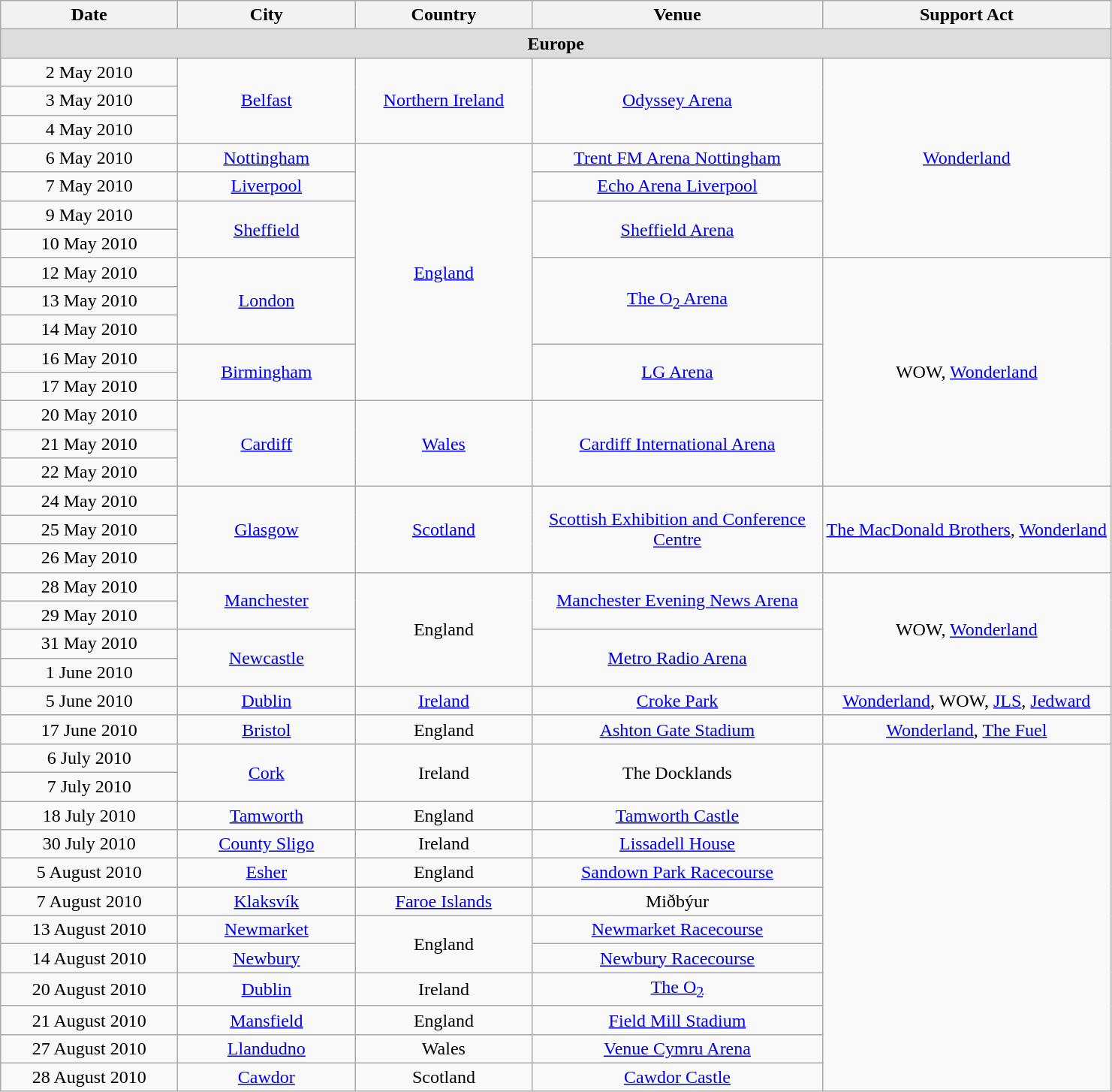<table class="wikitable" style="text-align:center;">
<tr>
<th style="width:150px;">Date</th>
<th style="width:150px;">City</th>
<th style="width:150px;">Country</th>
<th style="width:250px;">Venue</th>
<th style="width:250px:">Support Act</th>
</tr>
<tr style="background:#ddd;">
<td colspan="5" style="text-align:center;"><strong>Europe</strong></td>
</tr>
<tr>
<td>2 May 2010</td>
<td rowspan="3"><a href='#'>Belfast</a></td>
<td rowspan="3"><a href='#'>Northern Ireland</a></td>
<td rowspan="3"><a href='#'>Odyssey Arena</a></td>
<td rowspan="7"><a href='#'>Wonderland</a></td>
</tr>
<tr>
<td>3 May 2010</td>
</tr>
<tr>
<td>4 May 2010</td>
</tr>
<tr>
<td>6 May 2010</td>
<td><a href='#'>Nottingham</a></td>
<td rowspan="9"><a href='#'>England</a></td>
<td><a href='#'>Trent FM Arena Nottingham</a></td>
</tr>
<tr>
<td>7 May 2010</td>
<td><a href='#'>Liverpool</a></td>
<td><a href='#'>Echo Arena Liverpool</a></td>
</tr>
<tr>
<td>9 May 2010</td>
<td rowspan="2"><a href='#'>Sheffield</a></td>
<td rowspan="2"><a href='#'>Sheffield Arena</a></td>
</tr>
<tr>
<td>10 May 2010</td>
</tr>
<tr>
<td>12 May 2010</td>
<td rowspan="3"><a href='#'>London</a></td>
<td rowspan="3"><a href='#'>The O<sub>2</sub> Arena</a></td>
<td rowspan="8">WOW, <a href='#'>Wonderland</a></td>
</tr>
<tr>
<td>13 May 2010</td>
</tr>
<tr>
<td>14 May 2010</td>
</tr>
<tr>
<td>16 May 2010</td>
<td rowspan="2"><a href='#'>Birmingham</a></td>
<td rowspan="2"><a href='#'>LG Arena</a></td>
</tr>
<tr>
<td>17 May 2010</td>
</tr>
<tr>
<td>20 May 2010</td>
<td rowspan="3"><a href='#'>Cardiff</a></td>
<td rowspan="3"><a href='#'>Wales</a></td>
<td rowspan="3"><a href='#'>Cardiff International Arena</a></td>
</tr>
<tr>
<td>21 May 2010</td>
</tr>
<tr>
<td>22 May 2010</td>
</tr>
<tr>
<td>24 May 2010</td>
<td rowspan="3"><a href='#'>Glasgow</a></td>
<td rowspan="3"><a href='#'>Scotland</a></td>
<td rowspan="3"><a href='#'>Scottish Exhibition and Conference Centre</a></td>
<td rowspan="3"><a href='#'>The MacDonald Brothers</a>, <a href='#'>Wonderland</a></td>
</tr>
<tr>
<td>25 May 2010</td>
</tr>
<tr>
<td>26 May 2010</td>
</tr>
<tr>
<td>28 May 2010</td>
<td rowspan="2"><a href='#'>Manchester</a></td>
<td rowspan="4">England</td>
<td rowspan="2"><a href='#'>Manchester Evening News Arena</a></td>
<td rowspan="4">WOW, <a href='#'>Wonderland</a></td>
</tr>
<tr>
<td>29 May 2010</td>
</tr>
<tr>
<td>31 May 2010</td>
<td rowspan="2"><a href='#'>Newcastle</a></td>
<td rowspan="2"><a href='#'>Metro Radio Arena</a></td>
</tr>
<tr>
<td>1 June 2010</td>
</tr>
<tr>
<td>5 June 2010</td>
<td><a href='#'>Dublin</a></td>
<td><a href='#'>Ireland</a></td>
<td><a href='#'>Croke Park</a></td>
<td><a href='#'>Wonderland</a>, WOW, <a href='#'>JLS</a>, <a href='#'>Jedward</a></td>
</tr>
<tr>
<td>17 June 2010</td>
<td><a href='#'>Bristol</a></td>
<td>England</td>
<td><a href='#'>Ashton Gate Stadium</a></td>
<td><a href='#'>Wonderland</a>, <a href='#'>The Fuel</a></td>
</tr>
<tr>
<td>6 July 2010</td>
<td rowspan="2"><a href='#'>Cork</a></td>
<td rowspan="2">Ireland</td>
<td rowspan="2">The Docklands</td>
</tr>
<tr>
<td>7 July 2010</td>
</tr>
<tr>
<td>18 July 2010</td>
<td><a href='#'>Tamworth</a></td>
<td>England</td>
<td><a href='#'>Tamworth Castle</a></td>
</tr>
<tr>
<td>30 July 2010</td>
<td><a href='#'>County Sligo</a></td>
<td>Ireland</td>
<td><a href='#'>Lissadell House</a></td>
</tr>
<tr>
<td>5 August 2010</td>
<td><a href='#'>Esher</a></td>
<td>England</td>
<td><a href='#'>Sandown Park Racecourse</a></td>
</tr>
<tr>
<td>7 August 2010</td>
<td><a href='#'>Klaksvík</a></td>
<td><a href='#'>Faroe Islands</a></td>
<td>Miðbýur</td>
</tr>
<tr>
<td>13 August 2010</td>
<td><a href='#'>Newmarket</a></td>
<td rowspan="2">England</td>
<td><a href='#'>Newmarket Racecourse</a></td>
</tr>
<tr>
<td>14 August 2010</td>
<td><a href='#'>Newbury</a></td>
<td><a href='#'>Newbury Racecourse</a></td>
</tr>
<tr>
<td>20 August 2010</td>
<td><a href='#'>Dublin</a></td>
<td>Ireland</td>
<td><a href='#'>The O<sub>2</sub></a></td>
</tr>
<tr>
<td>21 August 2010</td>
<td><a href='#'>Mansfield</a></td>
<td>England</td>
<td><a href='#'>Field Mill Stadium</a></td>
</tr>
<tr>
<td>27 August 2010</td>
<td><a href='#'>Llandudno</a></td>
<td>Wales</td>
<td><a href='#'>Venue Cymru Arena</a></td>
</tr>
<tr>
<td>28 August 2010</td>
<td><a href='#'>Cawdor</a></td>
<td>Scotland</td>
<td><a href='#'>Cawdor Castle</a></td>
</tr>
</table>
